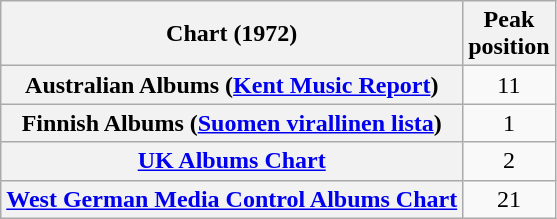<table class="wikitable sortable plainrowheaders" style="text-align:center">
<tr>
<th scope="col">Chart (1972)</th>
<th scope="col">Peak<br>position</th>
</tr>
<tr>
<th scope="row">Australian Albums (<a href='#'>Kent Music Report</a>)</th>
<td>11</td>
</tr>
<tr>
<th scope="row">Finnish Albums (<a href='#'>Suomen virallinen lista</a>)</th>
<td>1</td>
</tr>
<tr>
<th scope="row"><a href='#'>UK Albums Chart</a></th>
<td>2</td>
</tr>
<tr>
<th scope="row"><a href='#'>West German Media Control Albums Chart</a></th>
<td>21</td>
</tr>
</table>
